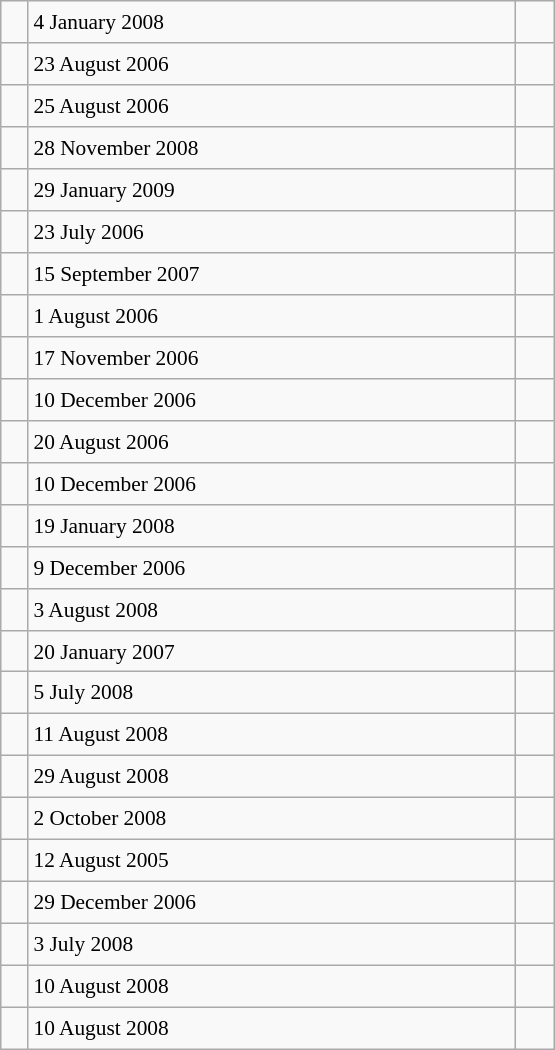<table class="wikitable" style="font-size: 89%; float: left; width: 26em; margin-right: 1em; height: 700px">
<tr>
<td></td>
<td>4 January 2008</td>
<td></td>
</tr>
<tr>
<td></td>
<td>23 August 2006</td>
<td></td>
</tr>
<tr>
<td></td>
<td>25 August 2006</td>
<td></td>
</tr>
<tr>
<td></td>
<td>28 November 2008</td>
<td></td>
</tr>
<tr>
<td></td>
<td>29 January 2009</td>
<td></td>
</tr>
<tr>
<td></td>
<td>23 July 2006</td>
<td></td>
</tr>
<tr>
<td></td>
<td>15 September 2007</td>
<td></td>
</tr>
<tr>
<td></td>
<td>1 August 2006</td>
<td></td>
</tr>
<tr>
<td></td>
<td>17 November 2006</td>
<td></td>
</tr>
<tr>
<td></td>
<td>10 December 2006</td>
<td></td>
</tr>
<tr>
<td></td>
<td>20 August 2006</td>
<td></td>
</tr>
<tr>
<td></td>
<td>10 December 2006</td>
<td></td>
</tr>
<tr>
<td></td>
<td>19 January 2008</td>
<td></td>
</tr>
<tr>
<td></td>
<td>9 December 2006</td>
<td></td>
</tr>
<tr>
<td></td>
<td>3 August 2008</td>
<td></td>
</tr>
<tr>
<td></td>
<td>20 January 2007</td>
<td></td>
</tr>
<tr>
<td></td>
<td>5 July 2008</td>
<td></td>
</tr>
<tr>
<td></td>
<td>11 August 2008</td>
<td></td>
</tr>
<tr>
<td></td>
<td>29 August 2008</td>
<td></td>
</tr>
<tr>
<td></td>
<td>2 October 2008</td>
<td></td>
</tr>
<tr>
<td></td>
<td>12 August 2005</td>
<td> </td>
</tr>
<tr>
<td></td>
<td>29 December 2006</td>
<td></td>
</tr>
<tr>
<td></td>
<td>3 July 2008</td>
<td></td>
</tr>
<tr>
<td></td>
<td>10 August 2008</td>
<td></td>
</tr>
<tr>
<td></td>
<td>10 August 2008</td>
<td></td>
</tr>
</table>
